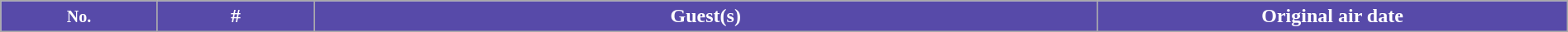<table class="wikitable plainrowheaders" width="100%" style="margin-right: 0;">
<tr style="color:white">
<th style="background:#574AA9;" width="10%"><small>No.</small></th>
<th style="background:#574AA9;" width="10%">#</th>
<th style="background:#574AA9;" width="50%">Guest(s)</th>
<th style="background:#574AA9;" width="30%">Original air date<br>




</th>
</tr>
</table>
